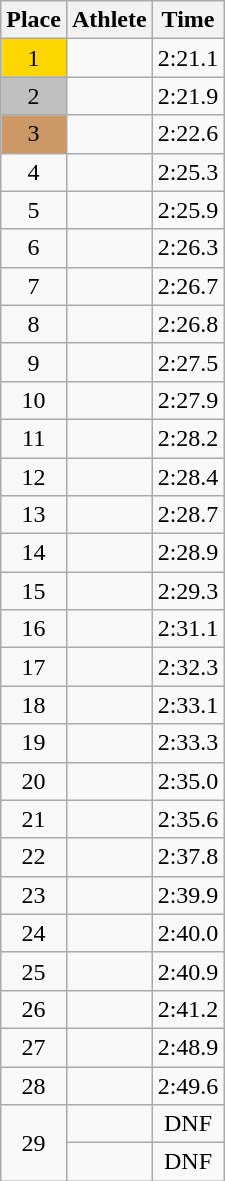<table class="wikitable" style="text-align:center">
<tr>
<th>Place</th>
<th>Athlete</th>
<th>Time</th>
</tr>
<tr>
<td bgcolor=gold>1</td>
<td align=left></td>
<td>2:21.1</td>
</tr>
<tr>
<td bgcolor=silver>2</td>
<td align=left></td>
<td>2:21.9</td>
</tr>
<tr>
<td bgcolor=cc9966>3</td>
<td align=left></td>
<td>2:22.6</td>
</tr>
<tr>
<td>4</td>
<td align=left></td>
<td>2:25.3</td>
</tr>
<tr>
<td>5</td>
<td align=left></td>
<td>2:25.9</td>
</tr>
<tr>
<td>6</td>
<td align=left></td>
<td>2:26.3</td>
</tr>
<tr>
<td>7</td>
<td align=left></td>
<td>2:26.7</td>
</tr>
<tr>
<td>8</td>
<td align=left></td>
<td>2:26.8</td>
</tr>
<tr>
<td>9</td>
<td align=left></td>
<td>2:27.5</td>
</tr>
<tr>
<td>10</td>
<td align=left></td>
<td>2:27.9</td>
</tr>
<tr>
<td>11</td>
<td align=left></td>
<td>2:28.2</td>
</tr>
<tr>
<td>12</td>
<td align=left></td>
<td>2:28.4</td>
</tr>
<tr>
<td>13</td>
<td align=left></td>
<td>2:28.7</td>
</tr>
<tr>
<td>14</td>
<td align=left></td>
<td>2:28.9</td>
</tr>
<tr>
<td>15</td>
<td align=left></td>
<td>2:29.3</td>
</tr>
<tr>
<td>16</td>
<td align=left></td>
<td>2:31.1</td>
</tr>
<tr>
<td>17</td>
<td align=left></td>
<td>2:32.3</td>
</tr>
<tr>
<td>18</td>
<td align=left></td>
<td>2:33.1</td>
</tr>
<tr>
<td>19</td>
<td align=left></td>
<td>2:33.3</td>
</tr>
<tr>
<td>20</td>
<td align=left></td>
<td>2:35.0</td>
</tr>
<tr>
<td>21</td>
<td align=left></td>
<td>2:35.6</td>
</tr>
<tr>
<td>22</td>
<td align=left></td>
<td>2:37.8</td>
</tr>
<tr>
<td>23</td>
<td align=left></td>
<td>2:39.9</td>
</tr>
<tr>
<td>24</td>
<td align=left></td>
<td>2:40.0</td>
</tr>
<tr>
<td>25</td>
<td align=left></td>
<td>2:40.9</td>
</tr>
<tr>
<td>26</td>
<td align=left></td>
<td>2:41.2</td>
</tr>
<tr>
<td>27</td>
<td align=left></td>
<td>2:48.9</td>
</tr>
<tr>
<td>28</td>
<td align=left></td>
<td>2:49.6</td>
</tr>
<tr>
<td rowspan=2>29</td>
<td align=left></td>
<td>DNF</td>
</tr>
<tr>
<td align=left></td>
<td>DNF</td>
</tr>
</table>
